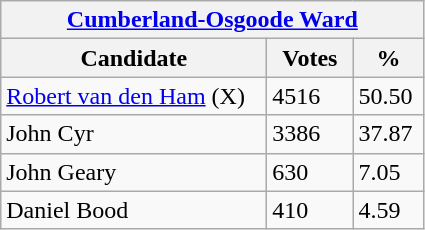<table class="wikitable">
<tr>
<th colspan="3"><a href='#'>Cumberland-Osgoode Ward</a></th>
</tr>
<tr>
<th style="width: 170px">Candidate</th>
<th style="width: 50px">Votes</th>
<th style="width: 40px">%</th>
</tr>
<tr>
<td><a href='#'>Robert van den Ham</a> (X)</td>
<td>4516</td>
<td>50.50</td>
</tr>
<tr>
<td>John Cyr</td>
<td>3386</td>
<td>37.87</td>
</tr>
<tr>
<td>John Geary</td>
<td>630</td>
<td>7.05</td>
</tr>
<tr>
<td>Daniel Bood</td>
<td>410</td>
<td>4.59</td>
</tr>
</table>
